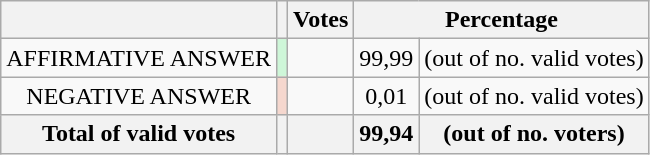<table class="wikitable">
<tr>
<th></th>
<th></th>
<th>Votes</th>
<th colspan="2">Percentage</th>
</tr>
<tr align=center>
<td>AFFIRMATIVE ANSWER</td>
<td style="background:#CEF6D8" align="center"></td>
<td align=right></td>
<td>99,99</td>
<td>(out of no. valid votes)</td>
</tr>
<tr align=center>
<td>NEGATIVE ANSWER</td>
<td style="background:#F5D7CE" align="center"></td>
<td align=right></td>
<td>0,01</td>
<td>(out of no. valid votes)</td>
</tr>
<tr align=center>
<th>Total of valid votes</th>
<th></th>
<th align=right></th>
<th>99,94</th>
<th>(out of no. voters)</th>
</tr>
</table>
